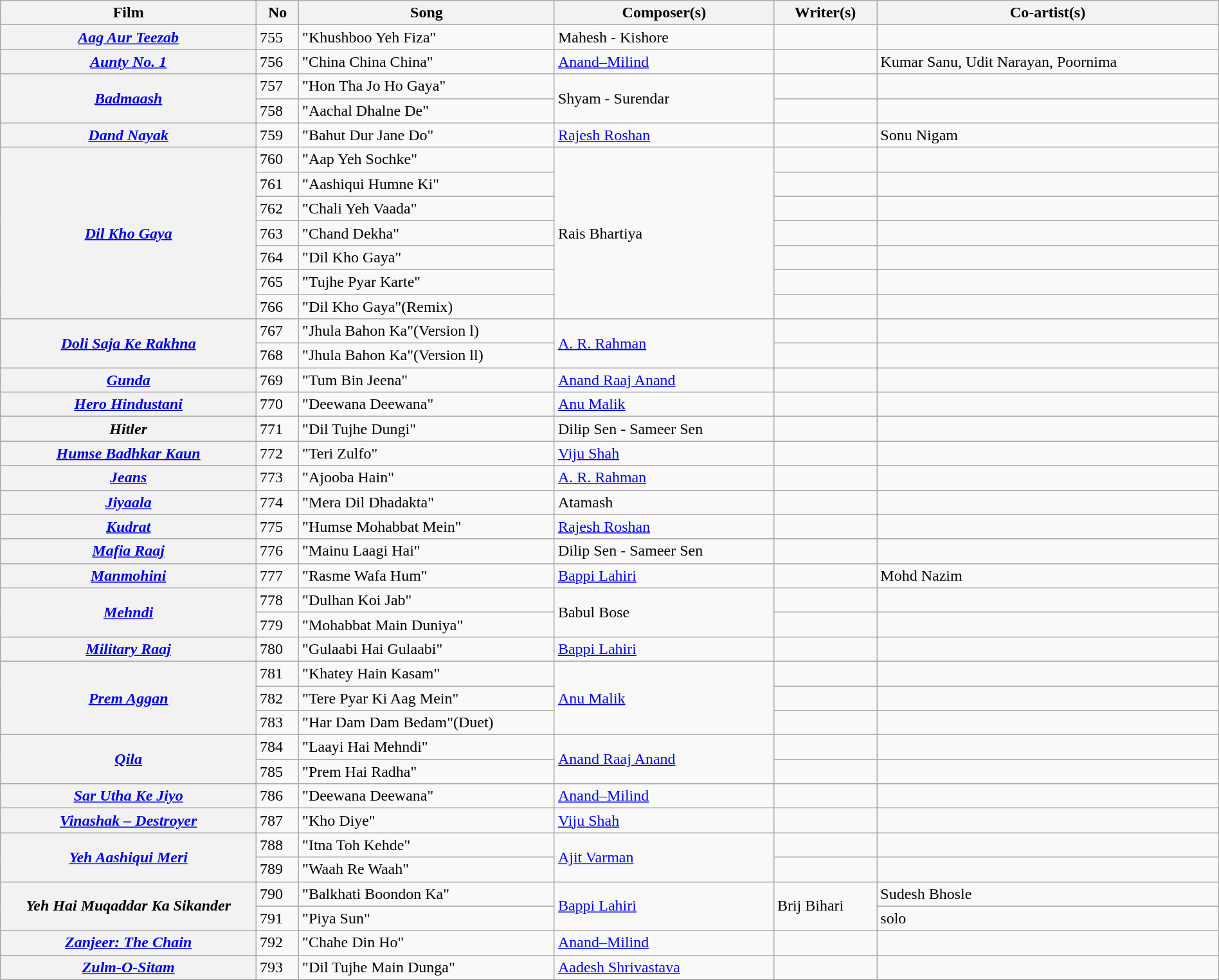<table class="wikitable plainrowheaders" width="100%" textcolor:#000;">
<tr>
<th scope="col" width=21%><strong>Film</strong></th>
<th><strong>No</strong></th>
<th scope="col" width=21%><strong>Song</strong></th>
<th scope="col" width=18%><strong>Composer(s)</strong></th>
<th>Writer(s)</th>
<th>Co-artist(s)</th>
</tr>
<tr>
<th><a href='#'><em>Aag Aur Teezab</em></a></th>
<td>755</td>
<td>"Khushboo Yeh Fiza"</td>
<td>Mahesh - Kishore</td>
<td></td>
<td></td>
</tr>
<tr>
<th><em><a href='#'>Aunty No. 1</a></em></th>
<td>756</td>
<td>"China China China"</td>
<td><a href='#'>Anand–Milind</a></td>
<td></td>
<td>Kumar Sanu, Udit Narayan, Poornima</td>
</tr>
<tr>
<th rowspan="2"><a href='#'><em>Badmaash</em></a></th>
<td>757</td>
<td>"Hon Tha Jo Ho Gaya"</td>
<td rowspan="2">Shyam - Surendar</td>
<td></td>
<td></td>
</tr>
<tr>
<td>758</td>
<td>"Aachal Dhalne De"</td>
<td></td>
<td></td>
</tr>
<tr>
<th><em><a href='#'>Dand Nayak</a></em></th>
<td>759</td>
<td>"Bahut Dur Jane Do"</td>
<td><a href='#'>Rajesh Roshan</a></td>
<td></td>
<td>Sonu Nigam</td>
</tr>
<tr>
<th rowspan="7"><a href='#'><em>Dil Kho Gaya</em></a></th>
<td>760</td>
<td>"Aap Yeh Sochke"</td>
<td rowspan="7">Rais Bhartiya</td>
<td></td>
<td></td>
</tr>
<tr>
<td>761</td>
<td>"Aashiqui Humne Ki"</td>
<td></td>
<td></td>
</tr>
<tr>
<td>762</td>
<td>"Chali Yeh Vaada"</td>
<td></td>
<td></td>
</tr>
<tr>
<td>763</td>
<td>"Chand Dekha"</td>
<td></td>
<td></td>
</tr>
<tr>
<td>764</td>
<td>"Dil Kho Gaya"</td>
<td></td>
<td></td>
</tr>
<tr>
<td>765</td>
<td>"Tujhe Pyar Karte"</td>
<td></td>
<td></td>
</tr>
<tr>
<td>766</td>
<td>"Dil Kho Gaya"(Remix)</td>
<td></td>
<td></td>
</tr>
<tr>
<th rowspan="2"><em><a href='#'>Doli Saja Ke Rakhna</a></em></th>
<td>767</td>
<td>"Jhula Bahon Ka"(Version l)</td>
<td rowspan="2"><a href='#'>A. R. Rahman</a></td>
<td></td>
<td></td>
</tr>
<tr>
<td>768</td>
<td>"Jhula Bahon Ka"(Version ll)</td>
<td></td>
<td></td>
</tr>
<tr>
<th><a href='#'><em>Gunda</em></a></th>
<td>769</td>
<td>"Tum Bin Jeena"</td>
<td><a href='#'>Anand Raaj Anand</a></td>
<td></td>
<td></td>
</tr>
<tr>
<th><em><a href='#'>Hero Hindustani</a></em></th>
<td>770</td>
<td>"Deewana Deewana"</td>
<td><a href='#'>Anu Malik</a></td>
<td></td>
<td></td>
</tr>
<tr>
<th><em>Hitler</em></th>
<td>771</td>
<td>"Dil Tujhe Dungi"</td>
<td>Dilip Sen - Sameer Sen</td>
<td></td>
<td></td>
</tr>
<tr>
<th><em><a href='#'>Humse Badhkar Kaun</a></em></th>
<td>772</td>
<td>"Teri Zulfo"</td>
<td><a href='#'>Viju Shah</a></td>
<td></td>
<td></td>
</tr>
<tr>
<th><em><a href='#'>Jeans</a></em></th>
<td>773</td>
<td>"Ajooba Hain"</td>
<td><a href='#'>A. R. Rahman</a></td>
<td></td>
<td></td>
</tr>
<tr>
<th><a href='#'><em>Jiyaala</em></a></th>
<td>774</td>
<td>"Mera Dil Dhadakta"</td>
<td>Atamash</td>
<td></td>
<td></td>
</tr>
<tr>
<th><a href='#'><em>Kudrat</em></a></th>
<td>775</td>
<td>"Humse Mohabbat Mein"</td>
<td><a href='#'>Rajesh Roshan</a></td>
<td></td>
<td></td>
</tr>
<tr>
<th><em><a href='#'>Mafia Raaj</a></em></th>
<td>776</td>
<td>"Mainu Laagi Hai"</td>
<td>Dilip Sen - Sameer Sen</td>
<td></td>
<td></td>
</tr>
<tr>
<th><a href='#'><em>Manmohini</em></a></th>
<td>777</td>
<td>"Rasme Wafa Hum"</td>
<td><a href='#'>Bappi Lahiri</a></td>
<td></td>
<td>Mohd Nazim</td>
</tr>
<tr>
<th rowspan="2"><em><a href='#'>Mehndi</a></em></th>
<td>778</td>
<td>"Dulhan Koi Jab"</td>
<td rowspan="2">Babul Bose</td>
<td></td>
<td></td>
</tr>
<tr>
<td>779</td>
<td>"Mohabbat Main Duniya"</td>
<td></td>
<td></td>
</tr>
<tr>
<th><em><a href='#'>Military Raaj</a></em></th>
<td>780</td>
<td>"Gulaabi Hai Gulaabi"</td>
<td><a href='#'>Bappi Lahiri</a></td>
<td></td>
<td></td>
</tr>
<tr>
<th rowspan="3"><em><a href='#'>Prem Aggan</a></em></th>
<td>781</td>
<td>"Khatey Hain Kasam"</td>
<td rowspan="3"><a href='#'>Anu Malik</a></td>
<td></td>
<td></td>
</tr>
<tr>
<td>782</td>
<td>"Tere Pyar Ki Aag Mein"</td>
<td></td>
<td></td>
</tr>
<tr>
<td>783</td>
<td>"Har Dam Dam Bedam"(Duet)</td>
<td></td>
<td></td>
</tr>
<tr>
<th rowspan="2"><a href='#'><em>Qila</em></a></th>
<td>784</td>
<td>"Laayi Hai Mehndi"</td>
<td rowspan="2"><a href='#'>Anand Raaj Anand</a></td>
<td></td>
<td></td>
</tr>
<tr>
<td>785</td>
<td>"Prem Hai Radha"</td>
<td></td>
<td></td>
</tr>
<tr>
<th><em><a href='#'>Sar Utha Ke Jiyo</a></em></th>
<td>786</td>
<td>"Deewana Deewana"</td>
<td><a href='#'>Anand–Milind</a></td>
<td></td>
<td></td>
</tr>
<tr>
<th><em><a href='#'>Vinashak – Destroyer</a></em></th>
<td>787</td>
<td>"Kho Diye"</td>
<td><a href='#'>Viju Shah</a></td>
<td></td>
<td></td>
</tr>
<tr>
<th rowspan="2"><a href='#'><em>Yeh Aashiqui Meri</em></a></th>
<td>788</td>
<td>"Itna Toh Kehde"</td>
<td rowspan="2"><a href='#'>Ajit Varman</a></td>
<td></td>
<td></td>
</tr>
<tr>
<td>789</td>
<td>"Waah Re Waah"</td>
<td></td>
<td></td>
</tr>
<tr>
<th rowspan="2"><em>Yeh Hai Muqaddar Ka Sikander</em></th>
<td>790</td>
<td>"Balkhati Boondon Ka"</td>
<td rowspan="2"><a href='#'>Bappi Lahiri</a></td>
<td rowspan=2>Brij Bihari</td>
<td>Sudesh Bhosle</td>
</tr>
<tr>
<td>791</td>
<td>"Piya Sun"</td>
<td>solo</td>
</tr>
<tr>
<th><em><a href='#'>Zanjeer: The Chain</a></em></th>
<td>792</td>
<td>"Chahe Din Ho"</td>
<td><a href='#'>Anand–Milind</a></td>
<td></td>
<td></td>
</tr>
<tr>
<th><em><a href='#'>Zulm-O-Sitam</a></em></th>
<td>793</td>
<td>"Dil Tujhe Main Dunga"</td>
<td><a href='#'>Aadesh Shrivastava</a></td>
<td></td>
<td></td>
</tr>
</table>
